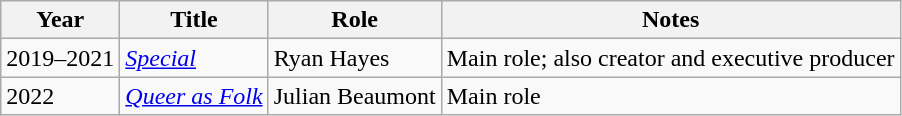<table class="wikitable sortable">
<tr>
<th>Year</th>
<th>Title</th>
<th>Role</th>
<th class="unsortable">Notes</th>
</tr>
<tr>
<td>2019–2021</td>
<td><em><a href='#'>Special</a></em></td>
<td>Ryan Hayes</td>
<td>Main role; also creator and executive producer</td>
</tr>
<tr>
<td>2022</td>
<td><em><a href='#'>Queer as Folk</a></em></td>
<td>Julian Beaumont</td>
<td>Main role</td>
</tr>
</table>
